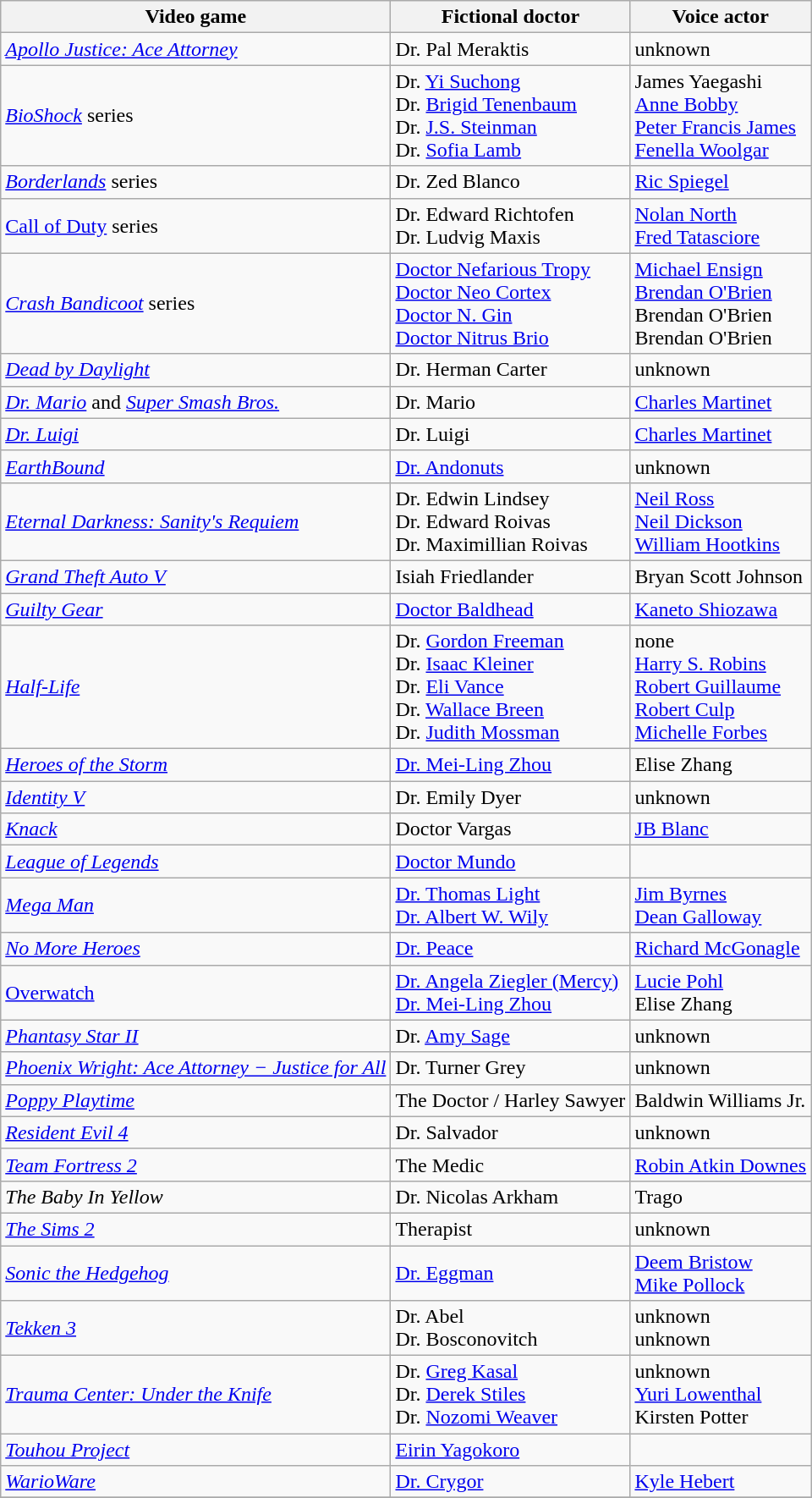<table class="wikitable">
<tr>
<th>Video game</th>
<th>Fictional doctor</th>
<th>Voice actor</th>
</tr>
<tr>
<td><em><a href='#'>Apollo Justice: Ace Attorney</a></em></td>
<td>Dr. Pal Meraktis</td>
<td>unknown</td>
</tr>
<tr>
<td><em><a href='#'>BioShock</a></em> series</td>
<td>Dr. <a href='#'>Yi Suchong</a><br>Dr. <a href='#'>Brigid Tenenbaum</a><br>Dr. <a href='#'>J.S. Steinman</a><br>Dr. <a href='#'>Sofia Lamb</a></td>
<td>James Yaegashi<br><a href='#'>Anne Bobby</a><br><a href='#'>Peter Francis James</a><br><a href='#'>Fenella Woolgar</a></td>
</tr>
<tr>
<td><em><a href='#'>Borderlands</a></em> series</td>
<td>Dr. Zed Blanco</td>
<td><a href='#'>Ric Spiegel</a></td>
</tr>
<tr>
<td><a href='#'>Call of Duty</a> series</td>
<td>Dr. Edward Richtofen<br>Dr. Ludvig Maxis</td>
<td><a href='#'>Nolan North</a><br><a href='#'>Fred Tatasciore</a></td>
</tr>
<tr>
<td><em><a href='#'>Crash Bandicoot</a></em> series</td>
<td><a href='#'>Doctor Nefarious Tropy</a><br><a href='#'>Doctor Neo Cortex</a><br><a href='#'>Doctor N. Gin</a><br><a href='#'>Doctor Nitrus Brio</a></td>
<td><a href='#'>Michael Ensign</a><br><a href='#'>Brendan O'Brien</a><br>Brendan O'Brien<br>Brendan O'Brien</td>
</tr>
<tr>
<td><em><a href='#'>Dead by Daylight </a></em></td>
<td>Dr. Herman Carter</td>
<td>unknown</td>
</tr>
<tr>
<td><em><a href='#'>Dr. Mario</a></em> and <em><a href='#'>Super Smash Bros.</a></em></td>
<td>Dr. Mario</td>
<td><a href='#'>Charles Martinet</a></td>
</tr>
<tr>
<td><em><a href='#'>Dr. Luigi</a></em></td>
<td>Dr. Luigi</td>
<td><a href='#'>Charles Martinet</a></td>
</tr>
<tr>
<td><em><a href='#'>EarthBound</a></em></td>
<td><a href='#'>Dr. Andonuts</a></td>
<td>unknown</td>
</tr>
<tr>
<td><em><a href='#'>Eternal Darkness: Sanity's Requiem</a></em></td>
<td>Dr. Edwin Lindsey<br>Dr. Edward Roivas<br>Dr. Maximillian Roivas</td>
<td><a href='#'>Neil Ross</a><br><a href='#'>Neil Dickson</a><br><a href='#'>William Hootkins</a></td>
</tr>
<tr>
<td><em><a href='#'>Grand Theft Auto V</a></em></td>
<td>Isiah Friedlander</td>
<td>Bryan Scott Johnson</td>
</tr>
<tr>
<td><em><a href='#'>Guilty Gear</a></em></td>
<td><a href='#'>Doctor Baldhead</a></td>
<td><a href='#'>Kaneto Shiozawa</a></td>
</tr>
<tr>
<td><em><a href='#'>Half-Life</a></em></td>
<td>Dr. <a href='#'>Gordon Freeman</a><br>Dr. <a href='#'>Isaac Kleiner</a><br>Dr. <a href='#'>Eli Vance</a><br>Dr. <a href='#'>Wallace Breen</a><br>Dr. <a href='#'>Judith Mossman</a></td>
<td>none<br><a href='#'>Harry S. Robins</a><br><a href='#'>Robert Guillaume</a><br><a href='#'>Robert Culp</a><br><a href='#'>Michelle Forbes</a></td>
</tr>
<tr>
<td><em><a href='#'>Heroes of the Storm</a></em></td>
<td><a href='#'>Dr. Mei-Ling Zhou</a></td>
<td>Elise Zhang</td>
</tr>
<tr>
<td><em><a href='#'>Identity V</a></em></td>
<td>Dr. Emily Dyer</td>
<td>unknown</td>
</tr>
<tr>
<td><em><a href='#'>Knack</a></em></td>
<td>Doctor Vargas</td>
<td><a href='#'>JB Blanc</a></td>
</tr>
<tr>
<td><em><a href='#'>League of Legends</a></em></td>
<td><a href='#'>Doctor Mundo</a></td>
<td></td>
</tr>
<tr>
<td><em><a href='#'>Mega Man</a></em></td>
<td><a href='#'>Dr. Thomas Light</a><br><a href='#'>Dr. Albert W. Wily</a></td>
<td><a href='#'>Jim Byrnes</a><br><a href='#'>Dean Galloway</a></td>
</tr>
<tr>
<td><em><a href='#'>No More Heroes</a></em></td>
<td><a href='#'>Dr. Peace</a></td>
<td><a href='#'>Richard McGonagle</a></td>
</tr>
<tr>
<td><a href='#'>Overwatch</a></td>
<td><a href='#'>Dr. Angela Ziegler (Mercy)</a><br><a href='#'>Dr. Mei-Ling Zhou</a></td>
<td><a href='#'>Lucie Pohl</a><br>Elise Zhang</td>
</tr>
<tr>
<td><em><a href='#'>Phantasy Star II</a></em></td>
<td>Dr. <a href='#'>Amy Sage</a></td>
<td>unknown</td>
</tr>
<tr>
<td><em><a href='#'>Phoenix Wright: Ace Attorney − Justice for All</a></em></td>
<td>Dr. Turner Grey</td>
<td>unknown</td>
</tr>
<tr>
<td><em><a href='#'>Poppy Playtime</a></em></td>
<td>The Doctor / Harley Sawyer</td>
<td>Baldwin Williams Jr.</td>
</tr>
<tr>
<td><em><a href='#'>Resident Evil 4</a></em></td>
<td>Dr. Salvador</td>
<td>unknown</td>
</tr>
<tr>
<td><em><a href='#'>Team Fortress 2</a></em></td>
<td>The Medic</td>
<td><a href='#'>Robin Atkin Downes</a></td>
</tr>
<tr>
<td><em>The Baby In Yellow</em></td>
<td>Dr. Nicolas Arkham</td>
<td>Trago</td>
</tr>
<tr>
<td><em><a href='#'>The Sims 2</a></em></td>
<td>Therapist</td>
<td>unknown</td>
</tr>
<tr>
<td><em><a href='#'>Sonic the Hedgehog</a></em></td>
<td><a href='#'>Dr. Eggman</a></td>
<td><a href='#'>Deem Bristow</a><br><a href='#'>Mike Pollock</a></td>
</tr>
<tr>
<td><em><a href='#'>Tekken 3</a></em></td>
<td>Dr. Abel <br> Dr. Bosconovitch</td>
<td>unknown <br> unknown</td>
</tr>
<tr>
<td><em><a href='#'>Trauma Center: Under the Knife</a></em></td>
<td>Dr. <a href='#'>Greg Kasal</a><br>Dr. <a href='#'>Derek Stiles</a><br>Dr. <a href='#'>Nozomi Weaver</a></td>
<td>unknown<br><a href='#'>Yuri Lowenthal</a><br>Kirsten Potter</td>
</tr>
<tr>
<td><em><a href='#'>Touhou Project</a></em></td>
<td><a href='#'>Eirin Yagokoro</a></td>
<td></td>
</tr>
<tr>
<td><em><a href='#'>WarioWare</a></em></td>
<td><a href='#'>Dr. Crygor</a><br></td>
<td><a href='#'>Kyle Hebert</a></td>
</tr>
<tr>
</tr>
</table>
